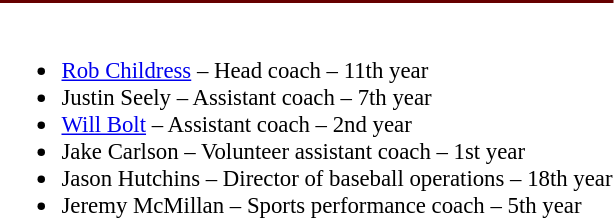<table class="toccolours" style="text-align: left;">
<tr>
<td colspan="9" style="background-color: #600; color: #FFFFFF"></td>
</tr>
<tr>
<td style="font-size: 95%;" valign="top"><br><ul><li><a href='#'>Rob Childress</a> – Head coach – 11th year</li><li>Justin Seely – Assistant coach – 7th year</li><li><a href='#'>Will Bolt</a> – Assistant coach – 2nd year</li><li>Jake Carlson – Volunteer assistant coach – 1st year</li><li>Jason Hutchins – Director of baseball operations – 18th year</li><li>Jeremy McMillan – Sports performance coach – 5th year</li></ul></td>
</tr>
</table>
